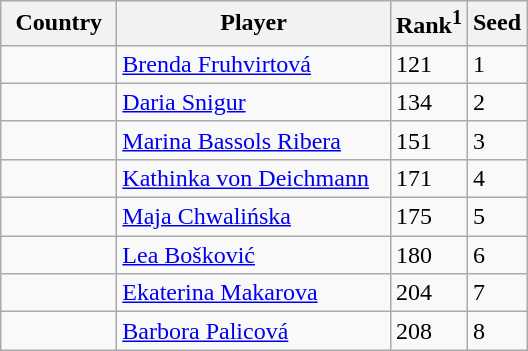<table class="sortable wikitable">
<tr>
<th width="70">Country</th>
<th width="175">Player</th>
<th>Rank<sup>1</sup></th>
<th>Seed</th>
</tr>
<tr>
<td></td>
<td><a href='#'>Brenda Fruhvirtová</a></td>
<td>121</td>
<td>1</td>
</tr>
<tr>
<td></td>
<td><a href='#'>Daria Snigur</a></td>
<td>134</td>
<td>2</td>
</tr>
<tr>
<td></td>
<td><a href='#'>Marina Bassols Ribera</a></td>
<td>151</td>
<td>3</td>
</tr>
<tr>
<td></td>
<td><a href='#'>Kathinka von Deichmann</a></td>
<td>171</td>
<td>4</td>
</tr>
<tr>
<td></td>
<td><a href='#'>Maja Chwalińska</a></td>
<td>175</td>
<td>5</td>
</tr>
<tr>
<td></td>
<td><a href='#'>Lea Bošković</a></td>
<td>180</td>
<td>6</td>
</tr>
<tr>
<td></td>
<td><a href='#'>Ekaterina Makarova</a></td>
<td>204</td>
<td>7</td>
</tr>
<tr>
<td></td>
<td><a href='#'>Barbora Palicová</a></td>
<td>208</td>
<td>8</td>
</tr>
</table>
